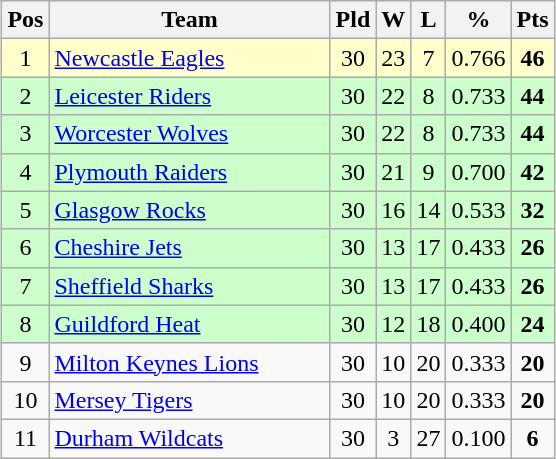<table class="wikitable" style="margin:1em auto; text-align: center;">
<tr>
<th>Pos</th>
<th scope="col" style="width: 180px;">Team</th>
<th>Pld</th>
<th>W</th>
<th>L</th>
<th>%</th>
<th>Pts</th>
</tr>
<tr style="background: #ffffcc;">
<td>1</td>
<td style="text-align:left;"><a href='#'>Newcastle Eagles</a></td>
<td>30</td>
<td>23</td>
<td>7</td>
<td>0.766</td>
<td><strong>46</strong></td>
</tr>
<tr style="background: #ccffcc;">
<td>2</td>
<td style="text-align:left;"><a href='#'>Leicester Riders</a></td>
<td>30</td>
<td>22</td>
<td>8</td>
<td>0.733</td>
<td><strong>44</strong></td>
</tr>
<tr style="background: #ccffcc;">
<td>3</td>
<td style="text-align:left;"><a href='#'>Worcester Wolves</a></td>
<td>30</td>
<td>22</td>
<td>8</td>
<td>0.733</td>
<td><strong>44</strong></td>
</tr>
<tr style="background: #ccffcc;">
<td>4</td>
<td style="text-align:left;"><a href='#'>Plymouth Raiders</a></td>
<td>30</td>
<td>21</td>
<td>9</td>
<td>0.700</td>
<td><strong>42</strong></td>
</tr>
<tr style="background: #ccffcc;">
<td>5</td>
<td style="text-align:left;"><a href='#'>Glasgow Rocks</a></td>
<td>30</td>
<td>16</td>
<td>14</td>
<td>0.533</td>
<td><strong>32</strong></td>
</tr>
<tr style="background: #ccffcc;">
<td>6</td>
<td style="text-align:left;"><a href='#'>Cheshire Jets</a></td>
<td>30</td>
<td>13</td>
<td>17</td>
<td>0.433</td>
<td><strong>26</strong></td>
</tr>
<tr style="background: #ccffcc;">
<td>7</td>
<td style="text-align:left;"><a href='#'>Sheffield Sharks</a></td>
<td>30</td>
<td>13</td>
<td>17</td>
<td>0.433</td>
<td><strong>26</strong></td>
</tr>
<tr style="background: #ccffcc;">
<td>8</td>
<td style="text-align:left;"><a href='#'>Guildford Heat</a></td>
<td>30</td>
<td>12</td>
<td>18</td>
<td>0.400</td>
<td><strong>24</strong></td>
</tr>
<tr>
<td>9</td>
<td style="text-align:left;"><a href='#'>Milton Keynes Lions</a></td>
<td>30</td>
<td>10</td>
<td>20</td>
<td>0.333</td>
<td><strong>20</strong></td>
</tr>
<tr>
<td>10</td>
<td style="text-align:left;"><a href='#'>Mersey Tigers</a></td>
<td>30</td>
<td>10</td>
<td>20</td>
<td>0.333</td>
<td><strong>20</strong></td>
</tr>
<tr>
<td>11</td>
<td style="text-align:left;"><a href='#'>Durham Wildcats</a></td>
<td>30</td>
<td>3</td>
<td>27</td>
<td>0.100</td>
<td><strong>6</strong></td>
</tr>
</table>
